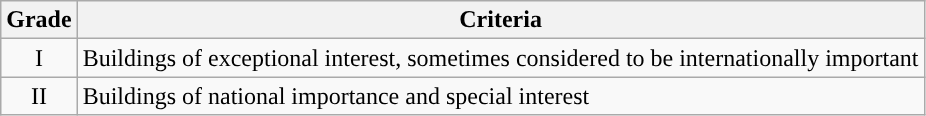<table class="wikitable">
<tr>
<th>Grade</th>
<th>Criteria</th>
</tr>
<tr>
<td align="center" >I</td>
<td>Buildings of exceptional interest, sometimes considered to be internationally important</td>
</tr>
<tr>
<td align="center" >II</td>
<td>Buildings of national importance and special interest</td>
</tr>
</table>
